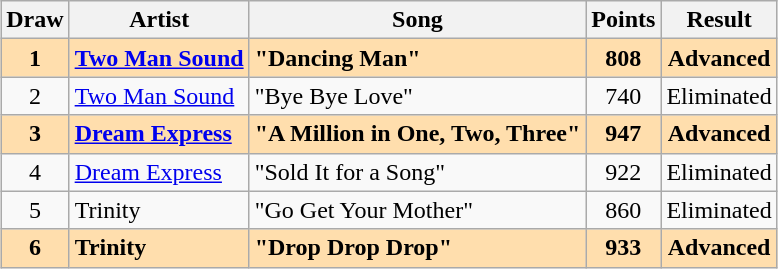<table class="sortable wikitable" style="margin: 1em auto 1em auto; text-align:center">
<tr>
<th>Draw</th>
<th>Artist</th>
<th>Song</th>
<th>Points</th>
<th>Result</th>
</tr>
<tr style="font-weight:bold; background:navajowhite;">
<td>1</td>
<td align="left"><a href='#'>Two Man Sound</a></td>
<td align="left">"Dancing Man"</td>
<td>808</td>
<td>Advanced</td>
</tr>
<tr>
<td>2</td>
<td align="left"><a href='#'>Two Man Sound</a></td>
<td align="left">"Bye Bye Love"</td>
<td>740</td>
<td>Eliminated</td>
</tr>
<tr style="font-weight:bold; background:navajowhite;">
<td>3</td>
<td align="left"><a href='#'>Dream Express</a></td>
<td align="left">"A Million in One, Two, Three"</td>
<td>947</td>
<td>Advanced</td>
</tr>
<tr>
<td>4</td>
<td align="left"><a href='#'>Dream Express</a></td>
<td align="left">"Sold It for a Song"</td>
<td>922</td>
<td>Eliminated</td>
</tr>
<tr>
<td>5</td>
<td align="left">Trinity</td>
<td align="left">"Go Get Your Mother"</td>
<td>860</td>
<td>Eliminated</td>
</tr>
<tr style="font-weight:bold; background:navajowhite;">
<td>6</td>
<td align="left">Trinity</td>
<td align="left">"Drop Drop Drop"</td>
<td>933</td>
<td>Advanced</td>
</tr>
</table>
